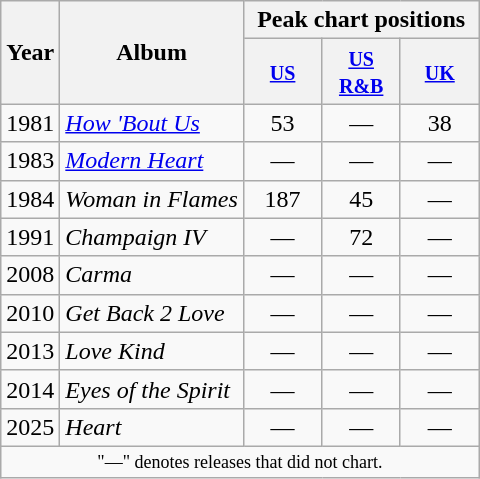<table class="wikitable">
<tr>
<th scope="col" rowspan="2">Year</th>
<th scope="col" rowspan="2">Album</th>
<th scope="col" colspan="3">Peak chart positions</th>
</tr>
<tr>
<th style="width:45px;"><small><a href='#'>US</a></small><br></th>
<th style="width:45px;"><small><a href='#'>US R&B</a></small><br></th>
<th style="width:45px;"><small><a href='#'>UK</a></small><br></th>
</tr>
<tr>
<td>1981</td>
<td><em><a href='#'>How 'Bout Us</a></em></td>
<td align=center>53</td>
<td align=center>—</td>
<td align=center>38</td>
</tr>
<tr>
<td>1983</td>
<td><em><a href='#'>Modern Heart</a></em></td>
<td align=center>—</td>
<td align=center>—</td>
<td align=center>—</td>
</tr>
<tr>
<td>1984</td>
<td><em>Woman in Flames</em></td>
<td align=center>187</td>
<td align=center>45</td>
<td align=center>—</td>
</tr>
<tr>
<td>1991</td>
<td><em>Champaign IV</em></td>
<td align=center>—</td>
<td align=center>72</td>
<td align=center>—</td>
</tr>
<tr>
<td>2008</td>
<td><em>Carma</em></td>
<td align=center>—</td>
<td align=center>—</td>
<td align=center>—</td>
</tr>
<tr>
<td>2010</td>
<td><em>Get Back 2 Love</em></td>
<td align=center>—</td>
<td align=center>—</td>
<td align=center>—</td>
</tr>
<tr>
<td>2013</td>
<td><em>Love Kind</em></td>
<td align=center>—</td>
<td align=center>—</td>
<td align=center>—</td>
</tr>
<tr>
<td>2014</td>
<td><em>Eyes of the Spirit</em></td>
<td align=center>—</td>
<td align=center>—</td>
<td align=center>—</td>
</tr>
<tr>
<td>2025</td>
<td><em>Heart</em></td>
<td align=center>—</td>
<td align=center>—</td>
<td align=center>—</td>
</tr>
<tr>
<td colspan="5" style="text-align:center; font-size:9pt;">"—" denotes releases that did not chart.</td>
</tr>
</table>
